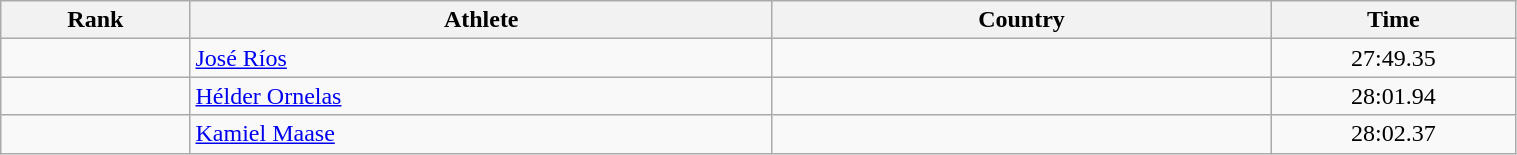<table class="wikitable" width=80% style="font-size:100%; text-align:left;">
<tr>
<th width = 60>Rank</th>
<th width = 200>Athlete</th>
<th width = 170>Country</th>
<th width = 80>Time</th>
</tr>
<tr>
<td align=center></td>
<td><a href='#'>José Ríos</a></td>
<td></td>
<td align=center>27:49.35</td>
</tr>
<tr>
<td align=center></td>
<td><a href='#'>Hélder Ornelas</a></td>
<td></td>
<td align=center>28:01.94</td>
</tr>
<tr>
<td align=center></td>
<td><a href='#'>Kamiel Maase</a></td>
<td></td>
<td align=center>28:02.37</td>
</tr>
</table>
